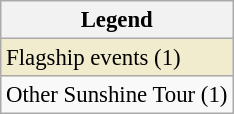<table class="wikitable" style="font-size:95%;">
<tr>
<th>Legend</th>
</tr>
<tr style="background:#f2ecce;">
<td>Flagship events (1)</td>
</tr>
<tr>
<td>Other Sunshine Tour (1)</td>
</tr>
</table>
